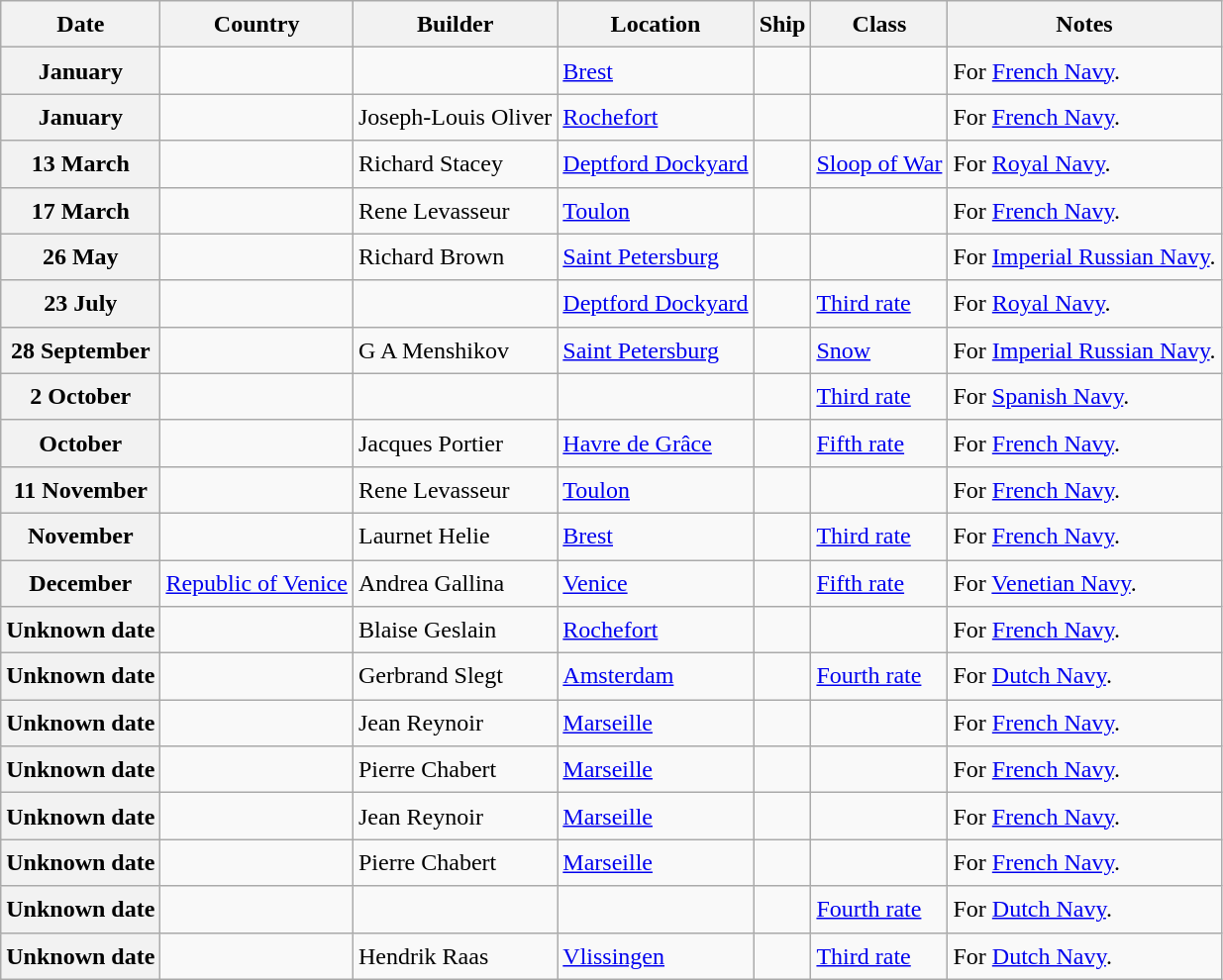<table class="wikitable sortable" style="font-size:1.00em; line-height:1.5em;">
<tr>
<th>Date</th>
<th>Country</th>
<th>Builder</th>
<th>Location</th>
<th>Ship</th>
<th>Class</th>
<th>Notes</th>
</tr>
<tr ---->
<th>January</th>
<td></td>
<td></td>
<td><a href='#'>Brest</a></td>
<td><strong></strong></td>
<td></td>
<td>For <a href='#'>French Navy</a>.</td>
</tr>
<tr ---->
<th>January</th>
<td></td>
<td>Joseph-Louis Oliver</td>
<td><a href='#'>Rochefort</a></td>
<td><strong></strong></td>
<td></td>
<td>For <a href='#'>French Navy</a>.</td>
</tr>
<tr ---->
<th>13 March</th>
<td></td>
<td>Richard Stacey</td>
<td><a href='#'>Deptford Dockyard</a></td>
<td><strong></strong></td>
<td><a href='#'>Sloop of War</a></td>
<td>For <a href='#'>Royal Navy</a>.</td>
</tr>
<tr ---->
<th>17 March</th>
<td></td>
<td>Rene Levasseur</td>
<td><a href='#'>Toulon</a></td>
<td><strong></strong></td>
<td></td>
<td>For <a href='#'>French Navy</a>.</td>
</tr>
<tr ---->
<th>26 May</th>
<td></td>
<td>Richard Brown</td>
<td><a href='#'>Saint Petersburg</a></td>
<td><strong></strong></td>
<td></td>
<td>For <a href='#'>Imperial Russian Navy</a>.</td>
</tr>
<tr ---->
<th>23 July</th>
<td></td>
<td></td>
<td><a href='#'>Deptford Dockyard</a></td>
<td><strong></strong></td>
<td><a href='#'>Third rate</a></td>
<td>For <a href='#'>Royal Navy</a>.</td>
</tr>
<tr ---->
<th>28 September</th>
<td></td>
<td>G A Menshikov</td>
<td><a href='#'>Saint Petersburg</a></td>
<td><strong></strong></td>
<td><a href='#'>Snow</a></td>
<td>For <a href='#'>Imperial Russian Navy</a>.</td>
</tr>
<tr ---->
<th>2 October</th>
<td></td>
<td></td>
<td></td>
<td><strong></strong></td>
<td><a href='#'>Third rate</a></td>
<td>For <a href='#'>Spanish Navy</a>.</td>
</tr>
<tr ---->
<th>October</th>
<td></td>
<td>Jacques Portier</td>
<td><a href='#'>Havre de Grâce</a></td>
<td><strong></strong></td>
<td><a href='#'>Fifth rate</a></td>
<td>For <a href='#'>French Navy</a>.</td>
</tr>
<tr ---->
<th>11 November</th>
<td></td>
<td>Rene Levasseur</td>
<td><a href='#'>Toulon</a></td>
<td><strong></strong></td>
<td></td>
<td>For <a href='#'>French Navy</a>.</td>
</tr>
<tr ---->
<th>November</th>
<td></td>
<td>Laurnet Helie</td>
<td><a href='#'>Brest</a></td>
<td><strong></strong></td>
<td><a href='#'>Third rate</a></td>
<td>For <a href='#'>French Navy</a>.</td>
</tr>
<tr ---->
<th>December</th>
<td> <a href='#'>Republic of Venice</a></td>
<td>Andrea Gallina</td>
<td><a href='#'>Venice</a></td>
<td><strong></strong></td>
<td><a href='#'>Fifth rate</a></td>
<td>For <a href='#'>Venetian Navy</a>.</td>
</tr>
<tr ---->
<th>Unknown date</th>
<td></td>
<td>Blaise Geslain</td>
<td><a href='#'>Rochefort</a></td>
<td><strong></strong></td>
<td></td>
<td>For <a href='#'>French Navy</a>.</td>
</tr>
<tr ---->
<th>Unknown date</th>
<td></td>
<td>Gerbrand Slegt</td>
<td><a href='#'>Amsterdam</a></td>
<td><strong></strong></td>
<td><a href='#'>Fourth rate</a></td>
<td>For <a href='#'>Dutch Navy</a>.</td>
</tr>
<tr ---->
<th>Unknown date</th>
<td></td>
<td>Jean Reynoir</td>
<td><a href='#'>Marseille</a></td>
<td><strong></strong></td>
<td></td>
<td>For <a href='#'>French Navy</a>.</td>
</tr>
<tr ---->
<th>Unknown date</th>
<td></td>
<td>Pierre Chabert</td>
<td><a href='#'>Marseille</a></td>
<td><strong></strong></td>
<td></td>
<td>For <a href='#'>French Navy</a>.</td>
</tr>
<tr ---->
<th>Unknown date</th>
<td></td>
<td>Jean Reynoir</td>
<td><a href='#'>Marseille</a></td>
<td><strong></strong></td>
<td></td>
<td>For <a href='#'>French Navy</a>.</td>
</tr>
<tr ---->
<th>Unknown date</th>
<td></td>
<td>Pierre Chabert</td>
<td><a href='#'>Marseille</a></td>
<td><strong></strong></td>
<td></td>
<td>For <a href='#'>French Navy</a>.</td>
</tr>
<tr ---->
<th>Unknown date</th>
<td></td>
<td></td>
<td></td>
<td><strong></strong></td>
<td><a href='#'>Fourth rate</a></td>
<td>For <a href='#'>Dutch Navy</a>.</td>
</tr>
<tr ---->
<th>Unknown date</th>
<td></td>
<td>Hendrik Raas</td>
<td><a href='#'>Vlissingen</a></td>
<td><strong></strong></td>
<td><a href='#'>Third rate</a></td>
<td>For <a href='#'>Dutch Navy</a>.</td>
</tr>
</table>
